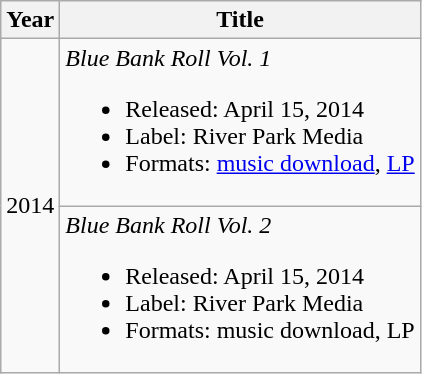<table class="wikitable">
<tr>
<th align=center>Year</th>
<th align=center>Title</th>
</tr>
<tr>
<td style="text-align:center;" rowspan="2">2014</td>
<td><em>Blue Bank Roll Vol. 1</em><br><ul><li>Released: April 15, 2014</li><li>Label: River Park Media</li><li>Formats: <a href='#'>music download</a>, <a href='#'>LP</a></li></ul></td>
</tr>
<tr>
<td><em>Blue Bank Roll Vol. 2</em><br><ul><li>Released: April 15, 2014</li><li>Label: River Park Media</li><li>Formats: music download, LP</li></ul></td>
</tr>
</table>
